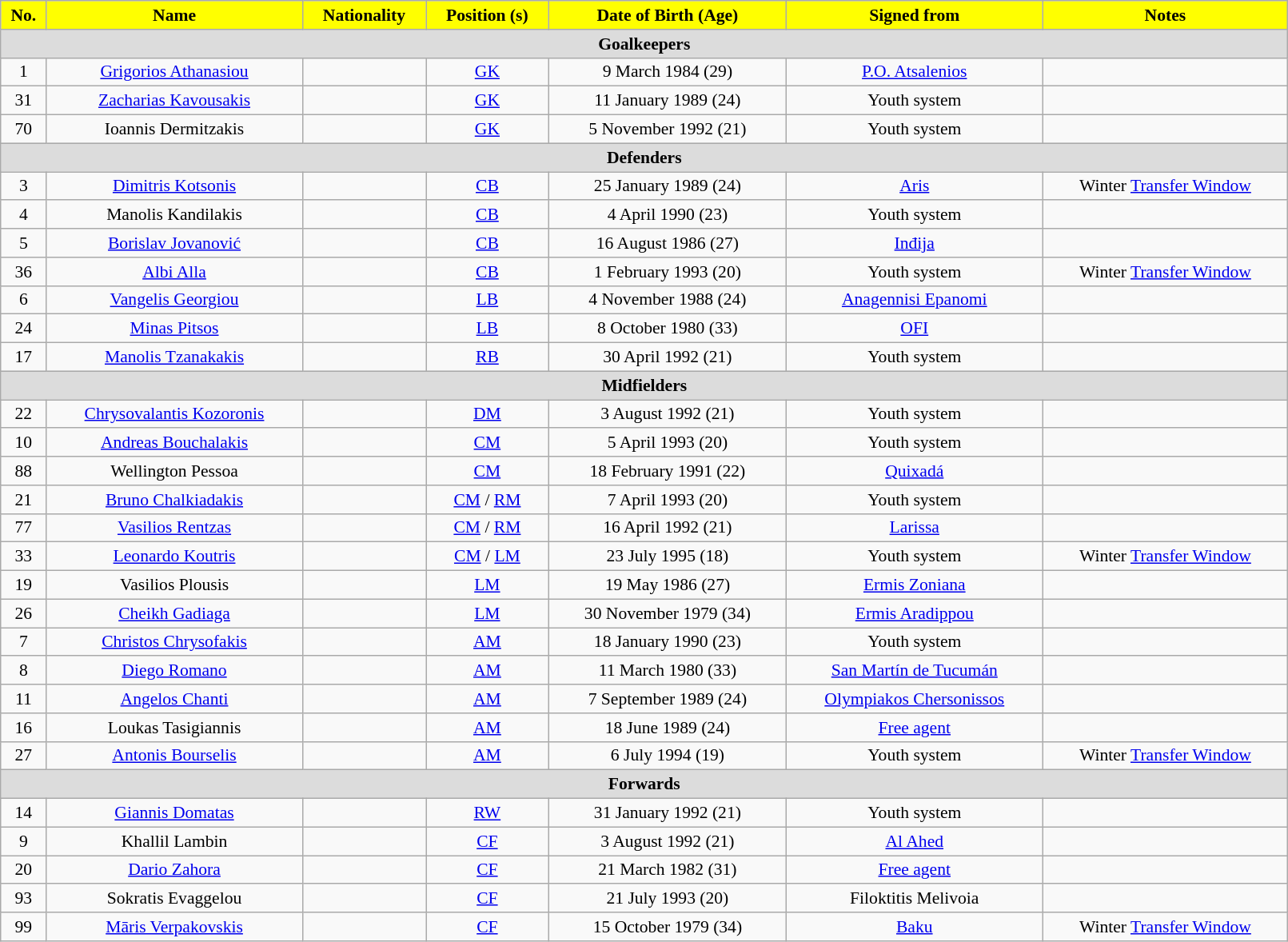<table class="wikitable" style="text-align:center; font-size:90%; width:85%;">
<tr>
<th style="background:yellow; color:black; text-align:center;">No.</th>
<th style="background:yellow; color:black; text-align:center;">Name</th>
<th style="background:yellow; color:black; text-align:center;">Nationality</th>
<th style="background:yellow; color:black; text-align:center;">Position (s)</th>
<th style="background:yellow; color:black; text-align:center;">Date of Birth (Age)</th>
<th style="background:yellow; color:black; text-align:center;">Signed from</th>
<th style="background:yellow; color:black; text-align:center;">Notes</th>
</tr>
<tr>
<th colspan="7" style="background:#dcdcdc; text-align:center;">Goalkeepers</th>
</tr>
<tr>
<td>1</td>
<td><a href='#'>Grigorios Athanasiou</a></td>
<td></td>
<td><a href='#'>GK</a></td>
<td>9 March 1984 (29)</td>
<td> <a href='#'>P.O. Atsalenios</a></td>
<td></td>
</tr>
<tr>
<td>31</td>
<td><a href='#'>Zacharias Kavousakis</a></td>
<td></td>
<td><a href='#'>GK</a></td>
<td>11 January 1989 (24)</td>
<td>Youth system</td>
<td></td>
</tr>
<tr>
<td>70</td>
<td>Ioannis Dermitzakis</td>
<td></td>
<td><a href='#'>GK</a></td>
<td>5 November 1992 (21)</td>
<td>Youth system</td>
<td></td>
</tr>
<tr>
<th colspan="7" style="background:#dcdcdc; text-align:center;">Defenders</th>
</tr>
<tr>
<td>3</td>
<td><a href='#'>Dimitris Kotsonis</a></td>
<td></td>
<td><a href='#'>CB</a></td>
<td>25 January 1989 (24)</td>
<td> <a href='#'>Aris</a></td>
<td>Winter <a href='#'>Transfer Window</a></td>
</tr>
<tr>
<td>4</td>
<td>Manolis Kandilakis</td>
<td></td>
<td><a href='#'>CB</a></td>
<td>4 April 1990 (23)</td>
<td>Youth system</td>
<td></td>
</tr>
<tr>
<td>5</td>
<td><a href='#'>Borislav Jovanović</a></td>
<td></td>
<td><a href='#'>CB</a></td>
<td>16 August 1986 (27)</td>
<td> <a href='#'>Inđija</a></td>
<td></td>
</tr>
<tr>
<td>36</td>
<td><a href='#'>Albi Alla</a></td>
<td> </td>
<td><a href='#'>CB</a></td>
<td>1 February 1993 (20)</td>
<td>Youth system</td>
<td>Winter <a href='#'>Transfer Window</a></td>
</tr>
<tr>
<td>6</td>
<td><a href='#'>Vangelis Georgiou</a></td>
<td></td>
<td><a href='#'>LB</a></td>
<td>4 November 1988 (24)</td>
<td> <a href='#'>Anagennisi Epanomi</a></td>
<td></td>
</tr>
<tr>
<td>24</td>
<td><a href='#'>Minas Pitsos</a></td>
<td></td>
<td><a href='#'>LB</a></td>
<td>8 October 1980 (33)</td>
<td> <a href='#'>OFI</a></td>
<td></td>
</tr>
<tr>
<td>17</td>
<td><a href='#'>Manolis Tzanakakis</a></td>
<td></td>
<td><a href='#'>RB</a></td>
<td>30 April 1992 (21)</td>
<td>Youth system</td>
<td></td>
</tr>
<tr>
<th colspan="7" style="background:#dcdcdc; text-align:center;">Midfielders</th>
</tr>
<tr>
<td>22</td>
<td><a href='#'>Chrysovalantis Kozoronis</a></td>
<td></td>
<td><a href='#'>DM</a></td>
<td>3 August 1992 (21)</td>
<td>Youth system</td>
<td></td>
</tr>
<tr>
<td>10</td>
<td><a href='#'>Andreas Bouchalakis</a></td>
<td></td>
<td><a href='#'>CM</a></td>
<td>5 April 1993 (20)</td>
<td>Youth system</td>
<td></td>
</tr>
<tr>
<td>88</td>
<td>Wellington Pessoa</td>
<td></td>
<td><a href='#'>CM</a></td>
<td>18 February 1991 (22)</td>
<td> <a href='#'>Quixadá</a></td>
<td></td>
</tr>
<tr>
<td>21</td>
<td><a href='#'>Bruno Chalkiadakis</a></td>
<td> </td>
<td><a href='#'>CM</a> / <a href='#'>RM</a></td>
<td>7 April 1993 (20)</td>
<td>Youth system</td>
<td></td>
</tr>
<tr>
<td>77</td>
<td><a href='#'>Vasilios Rentzas</a></td>
<td></td>
<td><a href='#'>CM</a> / <a href='#'>RM</a></td>
<td>16 April 1992 (21)</td>
<td> <a href='#'>Larissa</a></td>
<td></td>
</tr>
<tr>
<td>33</td>
<td><a href='#'>Leonardo Koutris</a></td>
<td> </td>
<td><a href='#'>CM</a> / <a href='#'>LM</a></td>
<td>23 July 1995 (18)</td>
<td>Youth system</td>
<td>Winter <a href='#'>Transfer Window</a></td>
</tr>
<tr>
<td>19</td>
<td>Vasilios Plousis</td>
<td></td>
<td><a href='#'>LM</a></td>
<td>19 May 1986 (27)</td>
<td> <a href='#'>Ermis Zoniana</a></td>
<td></td>
</tr>
<tr>
<td>26</td>
<td><a href='#'>Cheikh Gadiaga</a></td>
<td></td>
<td><a href='#'>LM</a></td>
<td>30 November 1979 (34)</td>
<td> <a href='#'>Ermis Aradippou</a></td>
<td></td>
</tr>
<tr>
<td>7</td>
<td><a href='#'>Christos Chrysofakis</a></td>
<td></td>
<td><a href='#'>AM</a></td>
<td>18 January 1990 (23)</td>
<td>Youth system</td>
<td></td>
</tr>
<tr>
<td>8</td>
<td><a href='#'>Diego Romano</a></td>
<td></td>
<td><a href='#'>AM</a></td>
<td>11 March 1980 (33)</td>
<td> <a href='#'>San Martín de Tucumán</a></td>
<td></td>
</tr>
<tr>
<td>11</td>
<td><a href='#'>Angelos Chanti</a></td>
<td></td>
<td><a href='#'>AM</a></td>
<td>7 September 1989 (24)</td>
<td> <a href='#'>Olympiakos Chersonissos</a></td>
<td></td>
</tr>
<tr>
<td>16</td>
<td>Loukas Tasigiannis</td>
<td> </td>
<td><a href='#'>AM</a></td>
<td>18 June 1989 (24)</td>
<td><a href='#'>Free agent</a></td>
<td></td>
</tr>
<tr>
<td>27</td>
<td><a href='#'>Antonis Bourselis</a></td>
<td></td>
<td><a href='#'>AM</a></td>
<td>6 July 1994 (19)</td>
<td>Youth system</td>
<td>Winter <a href='#'>Transfer Window</a></td>
</tr>
<tr>
<th colspan="7" style="background:#dcdcdc; text-align:center;">Forwards</th>
</tr>
<tr>
<td>14</td>
<td><a href='#'>Giannis Domatas</a></td>
<td></td>
<td><a href='#'>RW</a></td>
<td>31 January 1992 (21)</td>
<td>Youth system</td>
<td></td>
</tr>
<tr>
<td>9</td>
<td>Khallil Lambin</td>
<td></td>
<td><a href='#'>CF</a></td>
<td>3 August 1992 (21)</td>
<td> <a href='#'>Al Ahed</a></td>
<td></td>
</tr>
<tr>
<td>20</td>
<td><a href='#'>Dario Zahora</a></td>
<td></td>
<td><a href='#'>CF</a></td>
<td>21 March 1982 (31)</td>
<td><a href='#'>Free agent</a></td>
<td></td>
</tr>
<tr>
<td>93</td>
<td>Sokratis Evaggelou</td>
<td></td>
<td><a href='#'>CF</a></td>
<td>21 July 1993 (20)</td>
<td> Filoktitis Melivoia</td>
<td></td>
</tr>
<tr>
<td>99</td>
<td><a href='#'>Māris Verpakovskis</a></td>
<td></td>
<td><a href='#'>CF</a></td>
<td>15 October 1979 (34)</td>
<td> <a href='#'>Baku</a></td>
<td>Winter <a href='#'>Transfer Window</a></td>
</tr>
</table>
